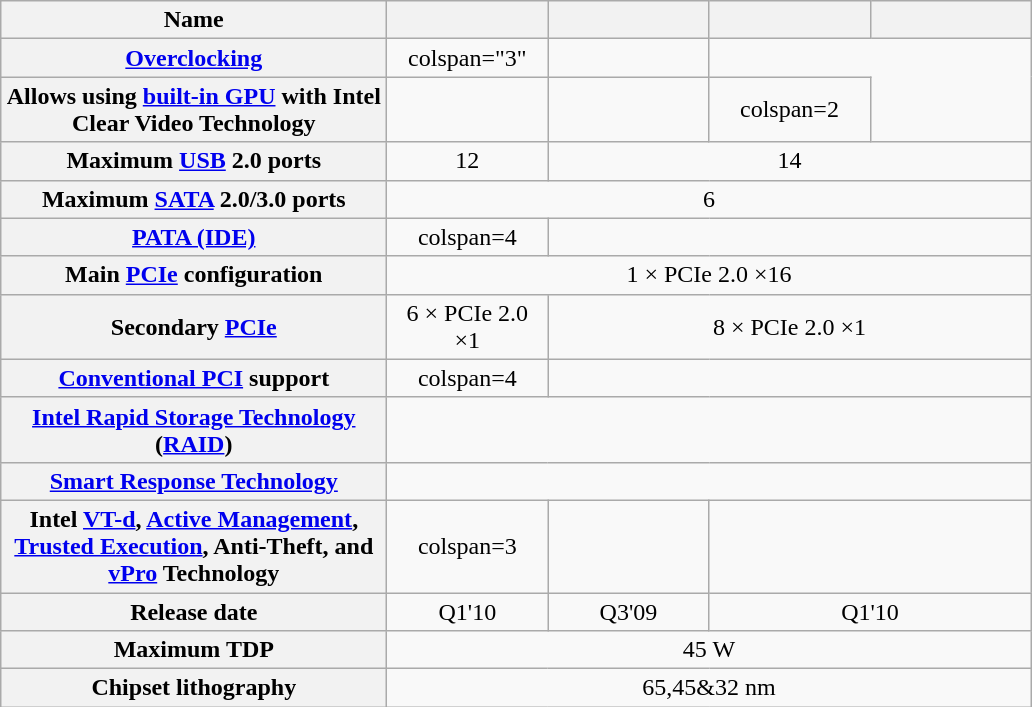<table class="wikitable" style="text-align: center">
<tr>
<th style="width:250px;">Name</th>
<th style="width:100px;"><strong></strong></th>
<th style="width:100px;"><strong></strong></th>
<th style="width:100px;"></th>
<th style="width:100px;"></th>
</tr>
<tr>
<th><a href='#'>Overclocking</a></th>
<td>colspan="3" </td>
<td></td>
</tr>
<tr>
<th>Allows using <a href='#'>built-in GPU</a> with Intel Clear Video Technology</th>
<td></td>
<td></td>
<td>colspan=2 </td>
</tr>
<tr>
<th>Maximum <a href='#'>USB</a> 2.0 ports</th>
<td>12</td>
<td colspan="3">14</td>
</tr>
<tr>
<th>Maximum <a href='#'>SATA</a> 2.0/3.0 ports</th>
<td colspan="4">6</td>
</tr>
<tr>
<th><a href='#'>PATA (IDE)</a></th>
<td>colspan=4 </td>
</tr>
<tr>
<th>Main <a href='#'>PCIe</a> configuration</th>
<td colspan=4>1 × PCIe 2.0 ×16</td>
</tr>
<tr>
<th>Secondary <a href='#'>PCIe</a></th>
<td>6 × PCIe 2.0 ×1</td>
<td colspan="3">8 × PCIe 2.0 ×1</td>
</tr>
<tr>
<th><a href='#'>Conventional PCI</a> support</th>
<td>colspan=4 </td>
</tr>
<tr>
<th><a href='#'>Intel Rapid Storage Technology</a> (<a href='#'>RAID</a>)</th>
<td colspan=4></td>
</tr>
<tr>
<th><a href='#'>Smart Response Technology</a></th>
<td colspan=4></td>
</tr>
<tr>
<th>Intel <a href='#'>VT-d</a>, <a href='#'>Active Management</a>, <a href='#'>Trusted Execution</a>, Anti-Theft, and <a href='#'>vPro</a> Technology</th>
<td>colspan=3 </td>
<td></td>
</tr>
<tr>
<th>Release date</th>
<td>Q1'10</td>
<td>Q3'09</td>
<td colspan=2>Q1'10</td>
</tr>
<tr>
<th>Maximum TDP</th>
<td colspan=4>45 W</td>
</tr>
<tr>
<th>Chipset lithography</th>
<td colspan=4>65,45&32 nm</td>
</tr>
</table>
